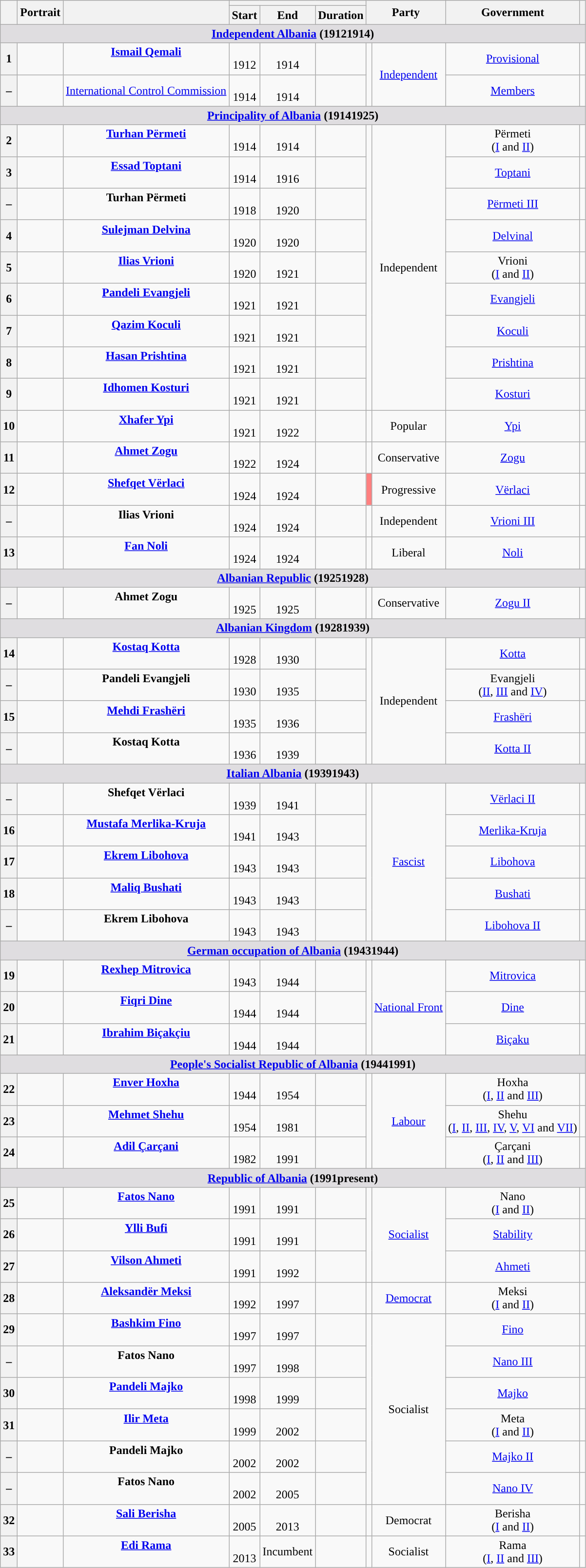<table class="wikitable" style="text-align:center">
<tr>
<th scope=col rowspan="2"></th>
<th scope=col rowspan="2">Portrait</th>
<th scope=col rowspan="2"></th>
<th colspan="3"></th>
<th colspan="2" rowspan="2">Party</th>
<th scope=col rowspan="2">Government</th>
<th scope=col rowspan="2"></th>
</tr>
<tr>
<th scope=col>Start</th>
<th scope=col>End</th>
<th scope=col>Duration</th>
</tr>
<tr>
<td colspan="10" bgcolor="#dfdde0"> <strong><a href='#'>Independent Albania</a> (19121914)</strong></td>
</tr>
<tr>
<th>1</th>
<td></td>
<td><strong><a href='#'>Ismail Qemali</a></strong><br><br></td>
<td class=nowrap><br>1912</td>
<td class=nowrap><br>1914</td>
<td></td>
<td rowspan="2" style="background:"></td>
<td rowspan="2"><a href='#'>Independent</a></td>
<td><a href='#'>Provisional</a></td>
<td></td>
</tr>
<tr>
<th>–</th>
<td></td>
<td><a href='#'>International Control Commission</a></td>
<td class=nowrap><br>1914</td>
<td class=nowrap><br>1914</td>
<td></td>
<td><a href='#'>Members</a></td>
<td></td>
</tr>
<tr>
<td colspan="10" bgcolor="#dfdde0"> <strong><a href='#'>Principality of Albania</a> (19141925)</strong></td>
</tr>
<tr>
<th>2</th>
<td></td>
<td><strong><a href='#'>Turhan Përmeti</a></strong><br><br></td>
<td class=nowrap><br>1914</td>
<td class=nowrap><br>1914</td>
<td></td>
<td rowspan="9" style="background:"></td>
<td rowspan="9">Independent</td>
<td>Përmeti<br>(<a href='#'>I</a> and <a href='#'>II</a>)</td>
<td></td>
</tr>
<tr>
<th>3</th>
<td></td>
<td><strong><a href='#'>Essad Toptani</a></strong><br><br></td>
<td class=nowrap><br>1914</td>
<td class=nowrap><br>1916</td>
<td></td>
<td><a href='#'>Toptani</a></td>
<td></td>
</tr>
<tr>
<th>–</th>
<td></td>
<td><strong>Turhan Përmeti</strong><br><br></td>
<td class=nowrap><br>1918</td>
<td class=nowrap><br>1920</td>
<td></td>
<td><a href='#'>Përmeti III</a></td>
<td></td>
</tr>
<tr>
<th>4</th>
<td></td>
<td><strong><a href='#'>Sulejman Delvina</a></strong><br><br></td>
<td class=nowrap><br>1920</td>
<td class=nowrap><br>1920</td>
<td></td>
<td><a href='#'>Delvinal</a></td>
<td></td>
</tr>
<tr>
<th>5</th>
<td></td>
<td><strong><a href='#'>Ilias Vrioni</a></strong><br><br></td>
<td class=nowrap><br>1920</td>
<td class=nowrap><br>1921</td>
<td></td>
<td>Vrioni<br>(<a href='#'>I</a> and <a href='#'>II</a>)</td>
<td></td>
</tr>
<tr>
<th>6</th>
<td></td>
<td><strong><a href='#'>Pandeli Evangjeli</a></strong><br><br></td>
<td class=nowrap><br>1921</td>
<td class=nowrap><br>1921</td>
<td></td>
<td><a href='#'>Evangjeli</a></td>
<td></td>
</tr>
<tr>
<th>7</th>
<td></td>
<td><strong><a href='#'>Qazim Koculi</a></strong><br><br></td>
<td class=nowrap><br>1921</td>
<td class=nowrap><br>1921</td>
<td></td>
<td><a href='#'>Koculi</a></td>
<td></td>
</tr>
<tr>
<th>8</th>
<td></td>
<td><strong><a href='#'>Hasan Prishtina</a></strong><br><br></td>
<td class=nowrap><br>1921</td>
<td class=nowrap><br>1921</td>
<td></td>
<td><a href='#'>Prishtina</a></td>
<td></td>
</tr>
<tr>
<th>9</th>
<td></td>
<td><strong><a href='#'>Idhomen Kosturi</a></strong><br><br></td>
<td class=nowrap><br>1921</td>
<td class=nowrap><br>1921</td>
<td></td>
<td><a href='#'>Kosturi</a></td>
<td></td>
</tr>
<tr>
<th>10</th>
<td></td>
<td><strong><a href='#'>Xhafer Ypi</a></strong><br><br></td>
<td class=nowrap><br>1921</td>
<td class=nowrap><br>1922</td>
<td></td>
<td style="background:"></td>
<td>Popular</td>
<td><a href='#'>Ypi</a></td>
<td></td>
</tr>
<tr>
<th>11</th>
<td></td>
<td><strong><a href='#'>Ahmet Zogu</a></strong><br><br></td>
<td class=nowrap><br>1922</td>
<td class=nowrap><br>1924</td>
<td></td>
<td style="background:"></td>
<td>Conservative</td>
<td><a href='#'>Zogu</a></td>
<td></td>
</tr>
<tr>
<th>12</th>
<td></td>
<td><strong><a href='#'>Shefqet Vërlaci</a></strong><br><br></td>
<td class=nowrap><br>1924</td>
<td class=nowrap><br>1924</td>
<td></td>
<td style="background:#ff8080; color:white;"></td>
<td>Progressive</td>
<td><a href='#'>Vërlaci</a></td>
<td></td>
</tr>
<tr>
<th>–</th>
<td></td>
<td><strong>Ilias Vrioni</strong><br><br></td>
<td class=nowrap><br>1924</td>
<td class=nowrap><br>1924</td>
<td></td>
<td style="background:"></td>
<td>Independent</td>
<td><a href='#'>Vrioni III</a></td>
<td></td>
</tr>
<tr>
<th>13</th>
<td></td>
<td><strong><a href='#'>Fan Noli</a></strong><br><br></td>
<td class=nowrap><br>1924</td>
<td class=nowrap><br>1924</td>
<td></td>
<td style="background:"></td>
<td>Liberal</td>
<td><a href='#'>Noli</a></td>
<td></td>
</tr>
<tr>
<td colspan="10" bgcolor="#dfdde0"> <strong><a href='#'>Albanian Republic</a> (19251928)</strong></td>
</tr>
<tr>
<th>–</th>
<td></td>
<td><strong>Ahmet Zogu</strong><br><br></td>
<td class=nowrap><br>1925</td>
<td class=nowrap><br>1925</td>
<td></td>
<td style="background:"></td>
<td>Conservative</td>
<td><a href='#'>Zogu II</a></td>
<td></td>
</tr>
<tr>
<td colspan="10" bgcolor="#dfdde0"> <strong><a href='#'>Albanian Kingdom</a> (19281939)</strong></td>
</tr>
<tr>
<th>14</th>
<td></td>
<td><strong><a href='#'>Kostaq Kotta</a></strong><br><br></td>
<td class=nowrap><br>1928</td>
<td class=nowrap><br>1930</td>
<td></td>
<td rowspan="4" style="background:"></td>
<td rowspan="4">Independent</td>
<td><a href='#'>Kotta</a></td>
<td></td>
</tr>
<tr>
<th>–</th>
<td></td>
<td><strong>Pandeli Evangjeli</strong><br><br></td>
<td class=nowrap><br>1930</td>
<td class=nowrap><br>1935</td>
<td></td>
<td>Evangjeli<br>(<a href='#'>II</a>, <a href='#'>III</a> and <a href='#'>IV</a>)</td>
<td></td>
</tr>
<tr>
<th>15</th>
<td></td>
<td><strong><a href='#'>Mehdi Frashëri</a></strong><br><br></td>
<td class=nowrap><br>1935</td>
<td class=nowrap><br>1936</td>
<td></td>
<td><a href='#'>Frashëri</a></td>
<td></td>
</tr>
<tr>
<th>–</th>
<td></td>
<td><strong>Kostaq Kotta</strong><br><br></td>
<td class=nowrap><br>1936</td>
<td class=nowrap><br>1939</td>
<td></td>
<td><a href='#'>Kotta II</a></td>
<td></td>
</tr>
<tr>
<td colspan="10" bgcolor="#dfdde0"> <strong><a href='#'>Italian Albania</a> (19391943)</strong></td>
</tr>
<tr>
<th>–</th>
<td></td>
<td><strong>Shefqet Vërlaci</strong><br><br></td>
<td class=nowrap><br>1939</td>
<td class=nowrap><br>1941</td>
<td></td>
<td rowspan="5" style="background:"></td>
<td rowspan="5"><a href='#'>Fascist</a></td>
<td><a href='#'>Vërlaci II</a></td>
<td></td>
</tr>
<tr>
<th>16</th>
<td></td>
<td><strong><a href='#'>Mustafa Merlika-Kruja</a></strong><br><br></td>
<td class=nowrap><br>1941</td>
<td class=nowrap><br>1943</td>
<td></td>
<td><a href='#'>Merlika-Kruja</a></td>
<td></td>
</tr>
<tr>
<th>17</th>
<td></td>
<td><strong><a href='#'>Ekrem Libohova</a></strong><br><br></td>
<td class=nowrap><br>1943</td>
<td class=nowrap><br>1943</td>
<td></td>
<td><a href='#'>Libohova</a></td>
<td></td>
</tr>
<tr>
<th>18</th>
<td></td>
<td><strong><a href='#'>Maliq Bushati</a></strong><br><br></td>
<td class=nowrap><br>1943</td>
<td class=nowrap><br>1943</td>
<td></td>
<td><a href='#'>Bushati</a></td>
<td></td>
</tr>
<tr>
<th>–</th>
<td></td>
<td><strong>Ekrem Libohova</strong><br><br></td>
<td class=nowrap><br>1943</td>
<td class=nowrap><br>1943</td>
<td></td>
<td><a href='#'>Libohova II</a></td>
<td></td>
</tr>
<tr>
<td colspan="10" bgcolor="#dfdde0"> <strong><a href='#'>German occupation of Albania</a> (19431944)</strong></td>
</tr>
<tr>
<th>19</th>
<td></td>
<td><strong><a href='#'>Rexhep Mitrovica</a></strong><br><br></td>
<td class=nowrap><br>1943</td>
<td class=nowrap><br>1944</td>
<td></td>
<td rowspan="3" style="background:"></td>
<td rowspan="3"><a href='#'>National Front</a></td>
<td><a href='#'>Mitrovica</a></td>
<td></td>
</tr>
<tr>
<th>20</th>
<td></td>
<td><strong><a href='#'>Fiqri Dine</a></strong><br><br></td>
<td class=nowrap><br>1944</td>
<td class=nowrap><br>1944</td>
<td></td>
<td><a href='#'>Dine</a></td>
<td></td>
</tr>
<tr>
<th>21</th>
<td></td>
<td><strong><a href='#'>Ibrahim Biçakçiu</a></strong><br><br></td>
<td class=nowrap><br>1944</td>
<td class=nowrap><br>1944</td>
<td></td>
<td><a href='#'>Biçaku</a></td>
<td></td>
</tr>
<tr>
<td colspan="10" bgcolor="#dfdde0"> <strong><a href='#'>People's Socialist Republic of Albania</a> (19441991)</strong></td>
</tr>
<tr>
<th>22</th>
<td></td>
<td><strong><a href='#'>Enver Hoxha</a></strong><br><br></td>
<td class=nowrap><br>1944</td>
<td class=nowrap><br>1954</td>
<td></td>
<td rowspan="3" style="background:"></td>
<td rowspan="3"><a href='#'>Labour</a></td>
<td>Hoxha<br>(<a href='#'>I</a>, <a href='#'>II</a> and <a href='#'>III</a>)</td>
<td></td>
</tr>
<tr>
<th>23</th>
<td></td>
<td><strong><a href='#'>Mehmet Shehu</a></strong><br><br></td>
<td class=nowrap><br>1954</td>
<td class=nowrap><br>1981</td>
<td></td>
<td>Shehu<br>(<a href='#'>I</a>, <a href='#'>II</a>, <a href='#'>III</a>, <a href='#'>IV</a>, <a href='#'>V</a>, <a href='#'>VI</a> and <a href='#'>VII</a>)</td>
<td></td>
</tr>
<tr>
<th>24</th>
<td></td>
<td><strong><a href='#'>Adil Çarçani</a></strong><br><br></td>
<td class=nowrap><br>1982</td>
<td class=nowrap><br>1991</td>
<td></td>
<td>Çarçani<br>(<a href='#'>I</a>, <a href='#'>II</a> and <a href='#'>III</a>)</td>
<td></td>
</tr>
<tr>
<td colspan="10" bgcolor="#dfdde0"> <strong><a href='#'>Republic of Albania</a> (1991present)</strong></td>
</tr>
<tr>
<th>25</th>
<td></td>
<td><strong><a href='#'>Fatos Nano</a></strong><br><br></td>
<td class=nowrap><br>1991</td>
<td class=nowrap><br>1991</td>
<td></td>
<td rowspan="3" style="background:"></td>
<td rowspan="3"><a href='#'>Socialist</a></td>
<td>Nano<br>(<a href='#'>I</a> and <a href='#'>II</a>)</td>
<td></td>
</tr>
<tr>
<th>26</th>
<td></td>
<td><strong><a href='#'>Ylli Bufi</a></strong><br><br></td>
<td class=nowrap><br>1991</td>
<td class=nowrap><br>1991</td>
<td></td>
<td><a href='#'>Stability</a></td>
<td></td>
</tr>
<tr>
<th>27</th>
<td></td>
<td><strong><a href='#'>Vilson Ahmeti</a></strong><br><br></td>
<td class=nowrap><br>1991</td>
<td class=nowrap><br>1992</td>
<td></td>
<td><a href='#'>Ahmeti</a></td>
<td></td>
</tr>
<tr>
<th>28</th>
<td></td>
<td><strong><a href='#'>Aleksandër Meksi</a></strong><br><br></td>
<td class=nowrap><br>1992</td>
<td class=nowrap><br>1997</td>
<td></td>
<td style="background:"></td>
<td><a href='#'>Democrat</a></td>
<td>Meksi<br>(<a href='#'>I</a> and <a href='#'>II</a>)</td>
<td></td>
</tr>
<tr>
<th>29</th>
<td></td>
<td><strong><a href='#'>Bashkim Fino</a></strong><br><br></td>
<td class=nowrap><br>1997</td>
<td class=nowrap><br>1997</td>
<td></td>
<td rowspan="6" style="background:"></td>
<td rowspan="6">Socialist</td>
<td><a href='#'>Fino</a></td>
<td></td>
</tr>
<tr>
<th>–</th>
<td></td>
<td><strong>Fatos Nano</strong><br><br></td>
<td class=nowrap><br>1997</td>
<td class=nowrap><br>1998</td>
<td></td>
<td><a href='#'>Nano III</a></td>
<td></td>
</tr>
<tr>
<th>30</th>
<td></td>
<td><strong><a href='#'>Pandeli Majko</a></strong><br><br></td>
<td class=nowrap><br>1998</td>
<td class=nowrap><br>1999</td>
<td></td>
<td><a href='#'>Majko</a></td>
<td></td>
</tr>
<tr>
<th>31</th>
<td></td>
<td><strong><a href='#'>Ilir Meta</a></strong><br><br></td>
<td class=nowrap><br>1999</td>
<td class=nowrap><br>2002</td>
<td></td>
<td>Meta<br>(<a href='#'>I</a> and <a href='#'>II</a>)</td>
<td></td>
</tr>
<tr>
<th>–</th>
<td></td>
<td><strong>Pandeli Majko</strong><br><br></td>
<td class=nowrap><br>2002</td>
<td class=nowrap><br>2002</td>
<td></td>
<td><a href='#'>Majko II</a></td>
<td></td>
</tr>
<tr>
<th>–</th>
<td></td>
<td><strong>Fatos Nano</strong><br><br></td>
<td class=nowrap><br>2002</td>
<td class=nowrap><br>2005</td>
<td></td>
<td><a href='#'>Nano IV</a></td>
<td></td>
</tr>
<tr>
<th>32</th>
<td></td>
<td><strong><a href='#'>Sali Berisha</a></strong><br><br></td>
<td class=nowrap><br>2005</td>
<td class=nowrap><br>2013</td>
<td></td>
<td style="background:"></td>
<td>Democrat</td>
<td>Berisha<br>(<a href='#'>I</a> and <a href='#'>II</a>)</td>
<td></td>
</tr>
<tr>
<th>33</th>
<td></td>
<td><strong><a href='#'>Edi Rama</a></strong><br><br></td>
<td class=nowrap><br>2013</td>
<td class=nowrap>Incumbent</td>
<td></td>
<td style="background:"></td>
<td>Socialist</td>
<td>Rama<br>(<a href='#'>I</a>, <a href='#'>II</a> and <a href='#'>III</a>)</td>
<td></td>
</tr>
</table>
